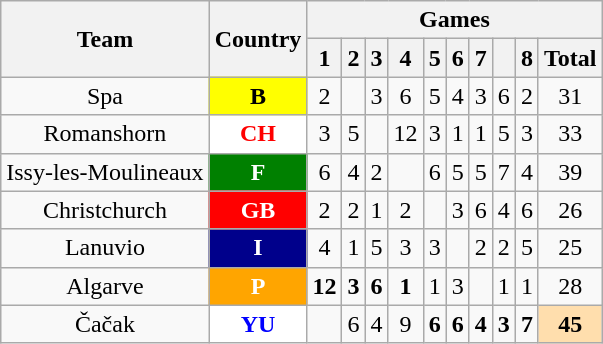<table class="wikitable plainrowheaders" style="text-align:center;">
<tr>
<th rowspan=2>Team</th>
<th rowspan=2>Country</th>
<th colspan=10>Games</th>
</tr>
<tr>
<th>1</th>
<th>2</th>
<th>3</th>
<th>4</th>
<th>5</th>
<th>6</th>
<th>7</th>
<th></th>
<th>8</th>
<th>Total</th>
</tr>
<tr>
<td>Spa</td>
<td style="background:yellow"><strong>B</strong></td>
<td>2</td>
<td></td>
<td>3</td>
<td>6</td>
<td>5</td>
<td>4</td>
<td>3</td>
<td>6</td>
<td>2</td>
<td>31</td>
</tr>
<tr>
<td>Romanshorn</td>
<td style="background:white; color: red"><strong>CH</strong></td>
<td>3</td>
<td>5</td>
<td></td>
<td>12</td>
<td>3</td>
<td>1</td>
<td>1</td>
<td>5</td>
<td>3</td>
<td>33</td>
</tr>
<tr>
<td>Issy-les-Moulineaux</td>
<td style="background:green; color: white"><strong>F</strong></td>
<td>6</td>
<td>4</td>
<td>2</td>
<td></td>
<td>6</td>
<td>5</td>
<td>5</td>
<td>7</td>
<td>4</td>
<td>39</td>
</tr>
<tr>
<td>Christchurch</td>
<td style="background:red; color: white"><strong>GB</strong></td>
<td>2</td>
<td>2</td>
<td>1</td>
<td>2</td>
<td></td>
<td>3</td>
<td>6</td>
<td>4</td>
<td>6</td>
<td>26</td>
</tr>
<tr>
<td>Lanuvio</td>
<td style="background:darkblue; color: white"><strong>I</strong></td>
<td>4</td>
<td>1</td>
<td>5</td>
<td>3</td>
<td>3</td>
<td></td>
<td>2</td>
<td>2</td>
<td>5</td>
<td>25</td>
</tr>
<tr>
<td>Algarve</td>
<td style="background:orange; color: white"><strong>P</strong></td>
<td><strong>12</strong></td>
<td><strong>3</strong></td>
<td><strong>6</strong></td>
<td><strong>1</strong></td>
<td>1</td>
<td>3</td>
<td></td>
<td>1</td>
<td>1</td>
<td>28</td>
</tr>
<tr>
<td>Čačak</td>
<td style="background:white; color:blue"><strong>YU</strong></td>
<td></td>
<td>6</td>
<td>4</td>
<td>9</td>
<td><strong>6</strong></td>
<td><strong>6</strong></td>
<td><strong>4</strong></td>
<td><strong>3</strong></td>
<td><strong>7</strong></td>
<td style="font-weight:bold; background:NavajoWhite;">45</td>
</tr>
</table>
